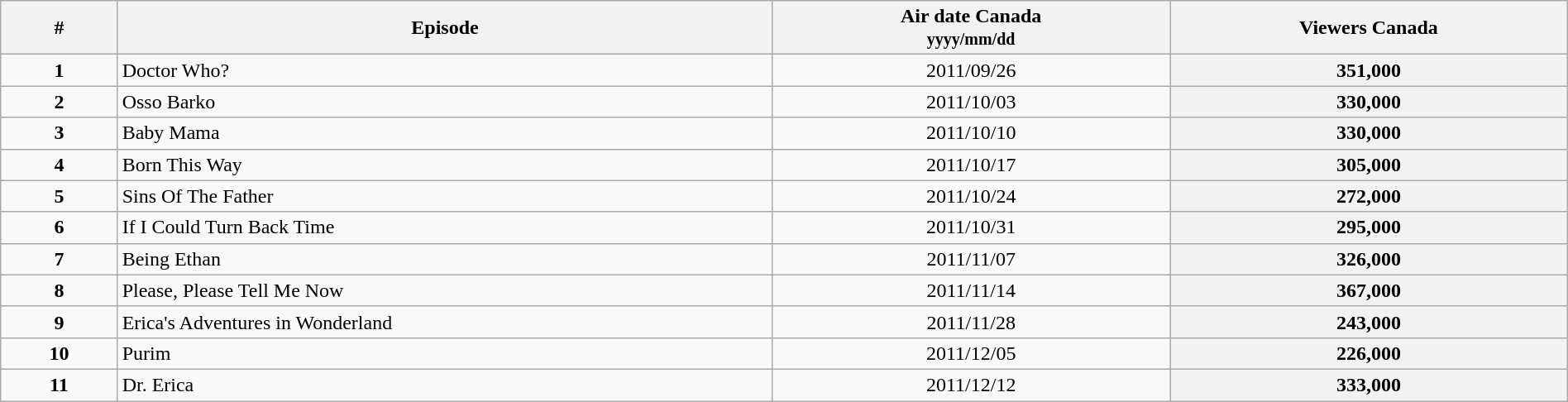<table class="wikitable sortable" style="width:100%;">
<tr>
<th style="width:5%;">#</th>
<th style="width:28%;">Episode</th>
<th style="width:17%;">Air date Canada<br><small>yyyy/mm/dd</small></th>
<th style="width:17%;">Viewers Canada</th>
</tr>
<tr>
<td style="text-align:center"><strong>1</strong></td>
<td>Doctor Who?</td>
<td style="text-align:center">2011/09/26</td>
<th style="text-align:center">351,000</th>
</tr>
<tr>
<td style="text-align:center"><strong>2</strong></td>
<td>Osso Barko</td>
<td style="text-align:center">2011/10/03</td>
<th style="text-align:center">330,000</th>
</tr>
<tr>
<td style="text-align:center"><strong>3</strong></td>
<td>Baby Mama</td>
<td style="text-align:center">2011/10/10</td>
<th style="text-align:center">330,000</th>
</tr>
<tr>
<td style="text-align:center"><strong>4</strong></td>
<td>Born This Way</td>
<td style="text-align:center">2011/10/17</td>
<th style="text-align:center">305,000</th>
</tr>
<tr>
<td style="text-align:center"><strong>5</strong></td>
<td>Sins Of The Father</td>
<td style="text-align:center">2011/10/24</td>
<th style="text-align:center">272,000</th>
</tr>
<tr>
<td style="text-align:center"><strong>6</strong></td>
<td>If I Could Turn Back Time</td>
<td style="text-align:center">2011/10/31</td>
<th style="text-align:center">295,000</th>
</tr>
<tr>
<td style="text-align:center"><strong>7</strong></td>
<td>Being Ethan</td>
<td style="text-align:center">2011/11/07</td>
<th style="text-align:center">326,000</th>
</tr>
<tr>
<td style="text-align:center"><strong>8</strong></td>
<td>Please, Please Tell Me Now</td>
<td style="text-align:center">2011/11/14</td>
<th style="text-align:center">367,000</th>
</tr>
<tr>
<td style="text-align:center"><strong>9</strong></td>
<td>Erica's Adventures in Wonderland</td>
<td style="text-align:center">2011/11/28</td>
<th style="text-align:center">243,000</th>
</tr>
<tr>
<td style="text-align:center"><strong>10</strong></td>
<td>Purim</td>
<td style="text-align:center">2011/12/05</td>
<th style="text-align:center">226,000</th>
</tr>
<tr>
<td style="text-align:center"><strong>11</strong></td>
<td>Dr. Erica</td>
<td style="text-align:center">2011/12/12</td>
<th style="text-align:center">333,000</th>
</tr>
</table>
